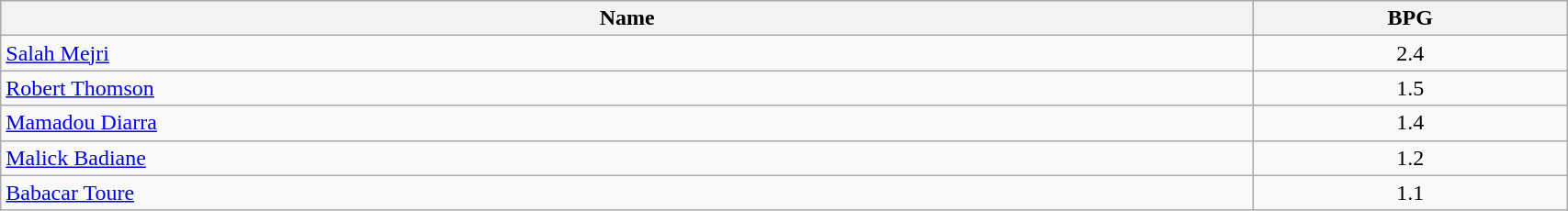<table class=wikitable width="90%">
<tr>
<th width="80%">Name</th>
<th width="20%">BPG</th>
</tr>
<tr>
<td> <a href='#'>Salah Mejri</a></td>
<td align=center>2.4</td>
</tr>
<tr>
<td> <a href='#'>Robert Thomson</a></td>
<td align=center>1.5</td>
</tr>
<tr>
<td> <a href='#'>Mamadou Diarra</a></td>
<td align=center>1.4</td>
</tr>
<tr>
<td> <a href='#'>Malick Badiane</a></td>
<td align=center>1.2</td>
</tr>
<tr>
<td> <a href='#'>Babacar Toure</a></td>
<td align=center>1.1</td>
</tr>
</table>
